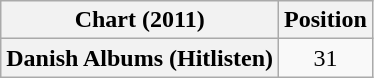<table class="wikitable plainrowheaders" style="text-align:center">
<tr>
<th scope="col">Chart (2011)</th>
<th scope="col">Position</th>
</tr>
<tr>
<th scope="row">Danish Albums (Hitlisten)</th>
<td>31</td>
</tr>
</table>
